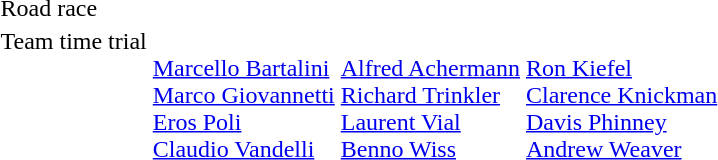<table>
<tr>
<td>Road race<br></td>
<td></td>
<td></td>
<td></td>
</tr>
<tr valign="top">
<td>Team time trial<br></td>
<td><br><a href='#'>Marcello Bartalini</a><br><a href='#'>Marco Giovannetti</a><br><a href='#'>Eros Poli</a><br><a href='#'>Claudio Vandelli</a></td>
<td><br><a href='#'>Alfred Achermann</a><br><a href='#'>Richard Trinkler</a><br><a href='#'>Laurent Vial</a><br><a href='#'>Benno Wiss</a></td>
<td><br><a href='#'>Ron Kiefel</a><br><a href='#'>Clarence Knickman</a><br><a href='#'>Davis Phinney</a><br><a href='#'>Andrew Weaver</a></td>
</tr>
</table>
